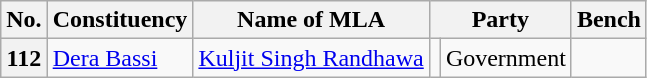<table class="wikitable sortable">
<tr>
<th>No.</th>
<th>Constituency</th>
<th>Name of MLA</th>
<th colspan="2">Party</th>
<th>Bench</th>
</tr>
<tr>
<th>112</th>
<td><a href='#'>Dera Bassi</a></td>
<td><a href='#'>Kuljit Singh Randhawa</a></td>
<td></td>
<td>Government</td>
</tr>
</table>
